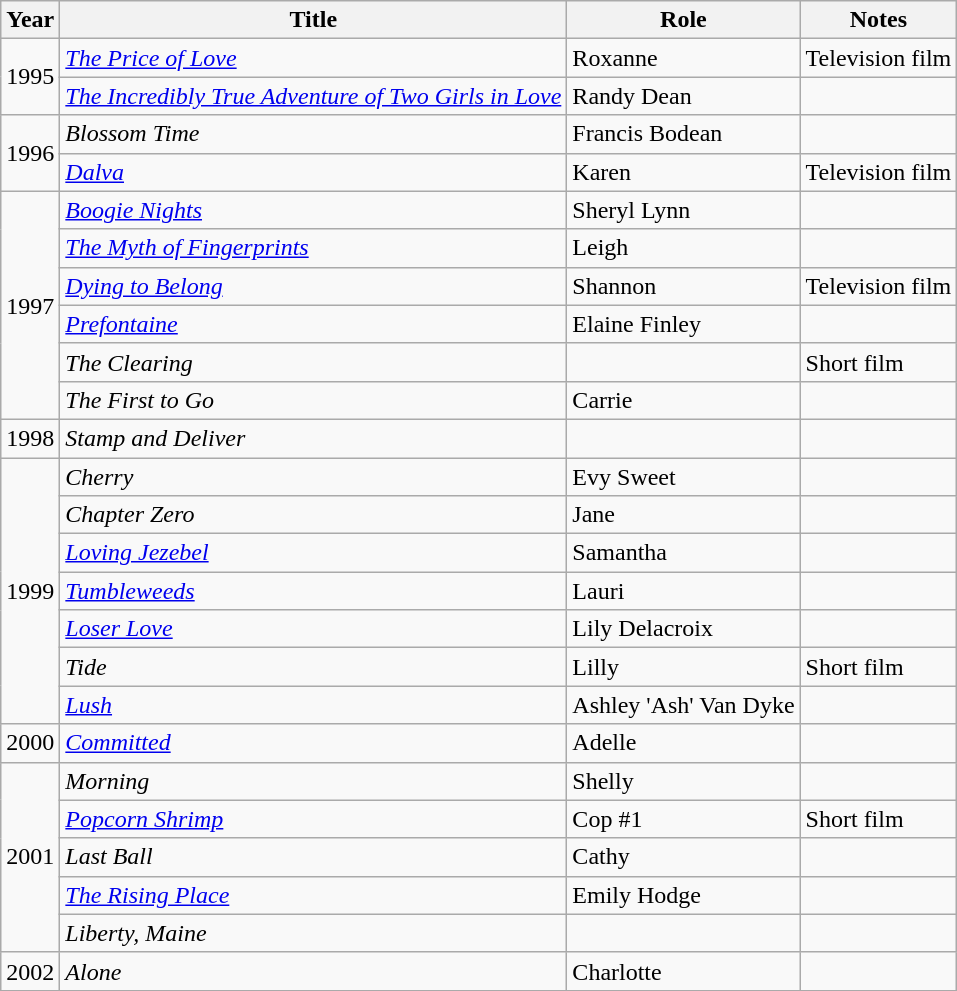<table class="wikitable sortable">
<tr>
<th>Year</th>
<th>Title</th>
<th>Role</th>
<th>Notes</th>
</tr>
<tr>
<td rowspan="2">1995</td>
<td><em><a href='#'>The Price of Love</a></em></td>
<td>Roxanne</td>
<td>Television film</td>
</tr>
<tr>
<td><em><a href='#'>The Incredibly True Adventure of Two Girls in Love</a></em></td>
<td>Randy Dean</td>
<td></td>
</tr>
<tr>
<td rowspan="2">1996</td>
<td><em>Blossom Time</em></td>
<td>Francis Bodean</td>
<td></td>
</tr>
<tr>
<td><em><a href='#'>Dalva</a></em></td>
<td>Karen</td>
<td>Television film</td>
</tr>
<tr>
<td rowspan="6">1997</td>
<td><em><a href='#'>Boogie Nights</a></em></td>
<td>Sheryl Lynn</td>
<td></td>
</tr>
<tr>
<td><em><a href='#'>The Myth of Fingerprints</a></em></td>
<td>Leigh</td>
<td></td>
</tr>
<tr>
<td><em><a href='#'>Dying to Belong</a></em></td>
<td>Shannon</td>
<td>Television film</td>
</tr>
<tr>
<td><em><a href='#'>Prefontaine</a></em></td>
<td>Elaine Finley</td>
<td></td>
</tr>
<tr>
<td><em>The Clearing</em></td>
<td></td>
<td>Short film</td>
</tr>
<tr>
<td><em>The First to Go</em></td>
<td>Carrie</td>
<td></td>
</tr>
<tr>
<td>1998</td>
<td><em>Stamp and Deliver</em></td>
<td></td>
<td></td>
</tr>
<tr>
<td rowspan="7">1999</td>
<td><em>Cherry</em></td>
<td>Evy Sweet</td>
<td></td>
</tr>
<tr>
<td><em>Chapter Zero</em></td>
<td>Jane</td>
<td></td>
</tr>
<tr>
<td><em><a href='#'>Loving Jezebel</a></em></td>
<td>Samantha</td>
<td></td>
</tr>
<tr>
<td><em><a href='#'>Tumbleweeds</a></em></td>
<td>Lauri</td>
<td></td>
</tr>
<tr>
<td><em><a href='#'>Loser Love</a></em></td>
<td>Lily Delacroix</td>
<td></td>
</tr>
<tr>
<td><em>Tide</em></td>
<td>Lilly</td>
<td>Short film</td>
</tr>
<tr>
<td><em><a href='#'>Lush</a></em></td>
<td>Ashley 'Ash' Van Dyke</td>
<td></td>
</tr>
<tr>
<td>2000</td>
<td><em><a href='#'>Committed</a></em></td>
<td>Adelle</td>
<td></td>
</tr>
<tr>
<td rowspan="5">2001</td>
<td><em>Morning</em></td>
<td>Shelly</td>
<td></td>
</tr>
<tr>
<td><em><a href='#'>Popcorn Shrimp</a></em></td>
<td>Cop #1</td>
<td>Short film</td>
</tr>
<tr>
<td><em>Last Ball</em></td>
<td>Cathy</td>
<td></td>
</tr>
<tr>
<td><em><a href='#'>The Rising Place</a></em></td>
<td>Emily Hodge</td>
<td></td>
</tr>
<tr>
<td><em>Liberty, Maine</em></td>
<td></td>
<td></td>
</tr>
<tr>
<td>2002</td>
<td><em>Alone</em></td>
<td>Charlotte</td>
<td></td>
</tr>
<tr>
</tr>
</table>
